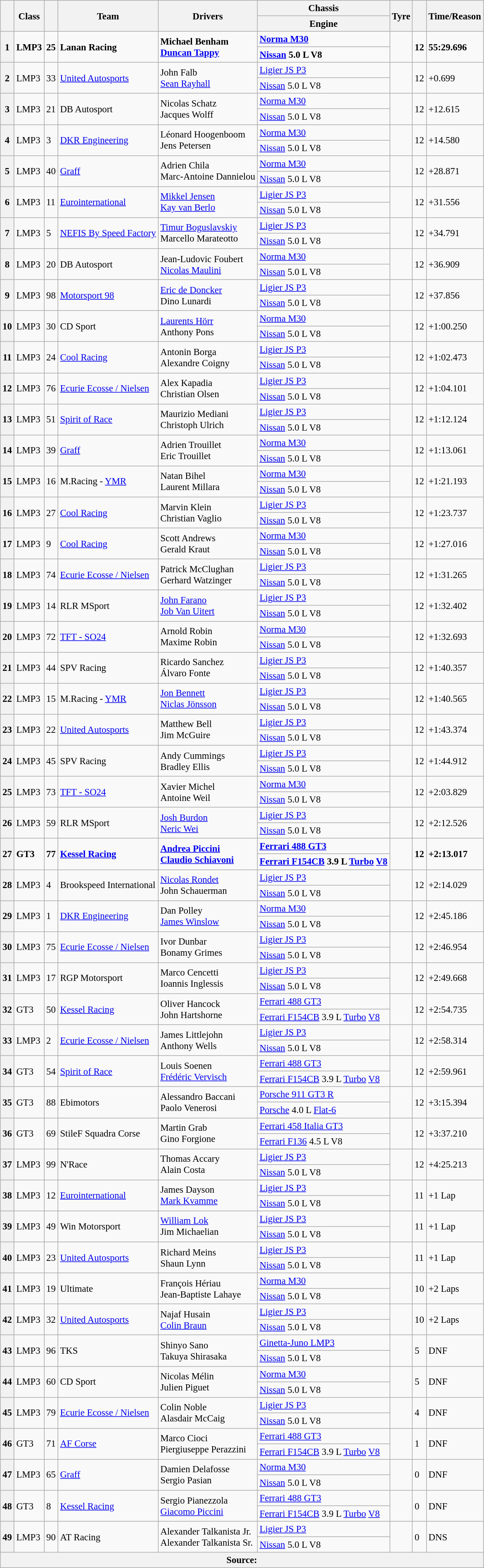<table class="wikitable" style="font-size: 95%;">
<tr>
<th rowspan="2"></th>
<th rowspan="2">Class</th>
<th rowspan="2"></th>
<th rowspan="2">Team</th>
<th rowspan="2">Drivers</th>
<th scope="col">Chassis</th>
<th rowspan="2">Tyre</th>
<th rowspan="2"></th>
<th rowspan="2">Time/Reason</th>
</tr>
<tr>
<th scope="col">Engine</th>
</tr>
<tr>
<th rowspan="2">1</th>
<td rowspan="2"><strong>LMP3</strong></td>
<td rowspan="2"><strong>25</strong></td>
<td rowspan="2"><strong> Lanan Racing</strong></td>
<td rowspan="2"><strong> Michael Benham<br> <a href='#'>Duncan Tappy</a></strong></td>
<td><strong><a href='#'>Norma M30</a></strong></td>
<td rowspan="2"></td>
<td rowspan="2"><strong>12</strong></td>
<td rowspan="2"><strong>55:29.696</strong></td>
</tr>
<tr>
<td><strong><a href='#'>Nissan</a> 5.0 L V8</strong></td>
</tr>
<tr>
<th rowspan="2">2</th>
<td rowspan="2">LMP3</td>
<td rowspan="2">33</td>
<td rowspan="2"> <a href='#'>United Autosports</a></td>
<td rowspan="2"> John Falb<br> <a href='#'>Sean Rayhall</a></td>
<td><a href='#'>Ligier JS P3</a></td>
<td rowspan="2"></td>
<td rowspan="2">12</td>
<td rowspan="2">+0.699</td>
</tr>
<tr>
<td><a href='#'>Nissan</a> 5.0 L V8</td>
</tr>
<tr>
<th rowspan="2">3</th>
<td rowspan="2">LMP3</td>
<td rowspan="2">21</td>
<td rowspan="2"> DB Autosport</td>
<td rowspan="2"> Nicolas Schatz<br> Jacques Wolff</td>
<td><a href='#'>Norma M30</a></td>
<td rowspan="2"></td>
<td rowspan="2">12</td>
<td rowspan="2">+12.615</td>
</tr>
<tr>
<td><a href='#'>Nissan</a> 5.0 L V8</td>
</tr>
<tr>
<th rowspan="2">4</th>
<td rowspan="2">LMP3</td>
<td rowspan="2">3</td>
<td rowspan="2"> <a href='#'>DKR Engineering</a></td>
<td rowspan="2"> Léonard Hoogenboom<br> Jens Petersen</td>
<td><a href='#'>Norma M30</a></td>
<td rowspan="2"></td>
<td rowspan="2">12</td>
<td rowspan="2">+14.580</td>
</tr>
<tr>
<td><a href='#'>Nissan</a> 5.0 L V8</td>
</tr>
<tr>
<th rowspan="2">5</th>
<td rowspan="2">LMP3</td>
<td rowspan="2">40</td>
<td rowspan="2"> <a href='#'>Graff</a></td>
<td rowspan="2"> Adrien Chila<br> Marc-Antoine Dannielou</td>
<td><a href='#'>Norma M30</a></td>
<td rowspan="2"></td>
<td rowspan="2">12</td>
<td rowspan="2">+28.871</td>
</tr>
<tr>
<td><a href='#'>Nissan</a> 5.0 L V8</td>
</tr>
<tr>
<th rowspan="2">6</th>
<td rowspan="2">LMP3</td>
<td rowspan="2">11</td>
<td rowspan="2"> <a href='#'>Eurointernational</a></td>
<td rowspan="2"> <a href='#'>Mikkel Jensen</a><br> <a href='#'>Kay van Berlo</a></td>
<td><a href='#'>Ligier JS P3</a></td>
<td rowspan="2"></td>
<td rowspan="2">12</td>
<td rowspan="2">+31.556</td>
</tr>
<tr>
<td><a href='#'>Nissan</a> 5.0 L V8</td>
</tr>
<tr>
<th rowspan="2">7</th>
<td rowspan="2">LMP3</td>
<td rowspan="2">5</td>
<td rowspan="2"> <a href='#'>NEFIS By Speed Factory</a></td>
<td rowspan="2"> <a href='#'>Timur Boguslavskiy</a><br> Marcello Marateotto</td>
<td><a href='#'>Ligier JS P3</a></td>
<td rowspan="2"></td>
<td rowspan="2">12</td>
<td rowspan="2">+34.791</td>
</tr>
<tr>
<td><a href='#'>Nissan</a> 5.0 L V8</td>
</tr>
<tr>
<th rowspan="2">8</th>
<td rowspan="2">LMP3</td>
<td rowspan="2">20</td>
<td rowspan="2"> DB Autosport</td>
<td rowspan="2"> Jean-Ludovic Foubert<br> <a href='#'>Nicolas Maulini</a></td>
<td><a href='#'>Norma M30</a></td>
<td rowspan="2"></td>
<td rowspan="2">12</td>
<td rowspan="2">+36.909</td>
</tr>
<tr>
<td><a href='#'>Nissan</a> 5.0 L V8</td>
</tr>
<tr>
<th rowspan="2">9</th>
<td rowspan="2">LMP3</td>
<td rowspan="2">98</td>
<td rowspan="2"> <a href='#'>Motorsport 98</a></td>
<td rowspan="2"> <a href='#'>Eric de Doncker</a><br> Dino Lunardi</td>
<td><a href='#'>Ligier JS P3</a></td>
<td rowspan="2"></td>
<td rowspan="2">12</td>
<td rowspan="2">+37.856</td>
</tr>
<tr>
<td><a href='#'>Nissan</a> 5.0 L V8</td>
</tr>
<tr>
<th rowspan="2">10</th>
<td rowspan="2">LMP3</td>
<td rowspan="2">30</td>
<td rowspan="2"> CD Sport</td>
<td rowspan="2"> <a href='#'>Laurents Hörr</a><br> Anthony Pons</td>
<td><a href='#'>Norma M30</a></td>
<td rowspan="2"></td>
<td rowspan="2">12</td>
<td rowspan="2">+1:00.250</td>
</tr>
<tr>
<td><a href='#'>Nissan</a> 5.0 L V8</td>
</tr>
<tr>
<th rowspan="2">11</th>
<td rowspan="2">LMP3</td>
<td rowspan="2">24</td>
<td rowspan="2"> <a href='#'>Cool Racing</a></td>
<td rowspan="2"> Antonin Borga<br> Alexandre Coigny</td>
<td><a href='#'>Ligier JS P3</a></td>
<td rowspan="2"></td>
<td rowspan="2">12</td>
<td rowspan="2">+1:02.473</td>
</tr>
<tr>
<td><a href='#'>Nissan</a> 5.0 L V8</td>
</tr>
<tr>
<th rowspan="2">12</th>
<td rowspan="2">LMP3</td>
<td rowspan="2">76</td>
<td rowspan="2"> <a href='#'>Ecurie Ecosse / Nielsen</a></td>
<td rowspan="2"> Alex Kapadia<br> Christian Olsen</td>
<td><a href='#'>Ligier JS P3</a></td>
<td rowspan="2"></td>
<td rowspan="2">12</td>
<td rowspan="2">+1:04.101</td>
</tr>
<tr>
<td><a href='#'>Nissan</a> 5.0 L V8</td>
</tr>
<tr>
<th rowspan="2">13</th>
<td rowspan="2">LMP3</td>
<td rowspan="2">51</td>
<td rowspan="2"> <a href='#'>Spirit of Race</a></td>
<td rowspan="2"> Maurizio Mediani<br> Christoph Ulrich</td>
<td><a href='#'>Ligier JS P3</a></td>
<td rowspan="2"></td>
<td rowspan="2">12</td>
<td rowspan="2">+1:12.124</td>
</tr>
<tr>
<td><a href='#'>Nissan</a> 5.0 L V8</td>
</tr>
<tr>
<th rowspan="2">14</th>
<td rowspan="2">LMP3</td>
<td rowspan="2">39</td>
<td rowspan="2"> <a href='#'>Graff</a></td>
<td rowspan="2"> Adrien Trouillet<br> Eric Trouillet</td>
<td><a href='#'>Norma M30</a></td>
<td rowspan="2"></td>
<td rowspan="2">12</td>
<td rowspan="2">+1:13.061</td>
</tr>
<tr>
<td><a href='#'>Nissan</a> 5.0 L V8</td>
</tr>
<tr>
<th rowspan="2">15</th>
<td rowspan="2">LMP3</td>
<td rowspan="2">16</td>
<td rowspan="2"> M.Racing - <a href='#'>YMR</a></td>
<td rowspan="2"> Natan Bihel<br> Laurent Millara</td>
<td><a href='#'>Norma M30</a></td>
<td rowspan="2"></td>
<td rowspan="2">12</td>
<td rowspan="2">+1:21.193</td>
</tr>
<tr>
<td><a href='#'>Nissan</a> 5.0 L V8</td>
</tr>
<tr>
<th rowspan="2">16</th>
<td rowspan="2">LMP3</td>
<td rowspan="2">27</td>
<td rowspan="2"> <a href='#'>Cool Racing</a></td>
<td rowspan="2"> Marvin Klein<br> Christian Vaglio</td>
<td><a href='#'>Ligier JS P3</a></td>
<td rowspan="2"></td>
<td rowspan="2">12</td>
<td rowspan="2">+1:23.737</td>
</tr>
<tr>
<td><a href='#'>Nissan</a> 5.0 L V8</td>
</tr>
<tr>
<th rowspan="2">17</th>
<td rowspan="2">LMP3</td>
<td rowspan="2">9</td>
<td rowspan="2"> <a href='#'>Cool Racing</a></td>
<td rowspan="2"> Scott Andrews<br> Gerald Kraut</td>
<td><a href='#'>Norma M30</a></td>
<td rowspan="2"></td>
<td rowspan="2">12</td>
<td rowspan="2">+1:27.016</td>
</tr>
<tr>
<td><a href='#'>Nissan</a> 5.0 L V8</td>
</tr>
<tr>
<th rowspan="2">18</th>
<td rowspan="2">LMP3</td>
<td rowspan="2">74</td>
<td rowspan="2"> <a href='#'>Ecurie Ecosse / Nielsen</a></td>
<td rowspan="2"> Patrick McClughan<br> Gerhard Watzinger</td>
<td><a href='#'>Ligier JS P3</a></td>
<td rowspan="2"></td>
<td rowspan="2">12</td>
<td rowspan="2">+1:31.265</td>
</tr>
<tr>
<td><a href='#'>Nissan</a> 5.0 L V8</td>
</tr>
<tr>
<th rowspan="2">19</th>
<td rowspan="2">LMP3</td>
<td rowspan="2">14</td>
<td rowspan="2"> RLR MSport</td>
<td rowspan="2"> <a href='#'>John Farano</a><br> <a href='#'>Job Van Uitert</a></td>
<td><a href='#'>Ligier JS P3</a></td>
<td rowspan="2"></td>
<td rowspan="2">12</td>
<td rowspan="2">+1:32.402</td>
</tr>
<tr>
<td><a href='#'>Nissan</a> 5.0 L V8</td>
</tr>
<tr>
<th rowspan="2">20</th>
<td rowspan="2">LMP3</td>
<td rowspan="2">72</td>
<td rowspan="2"> <a href='#'>TFT - SO24</a></td>
<td rowspan="2"> Arnold Robin<br> Maxime Robin</td>
<td><a href='#'>Norma M30</a></td>
<td rowspan="2"></td>
<td rowspan="2">12</td>
<td rowspan="2">+1:32.693</td>
</tr>
<tr>
<td><a href='#'>Nissan</a> 5.0 L V8</td>
</tr>
<tr>
<th rowspan="2">21</th>
<td rowspan="2">LMP3</td>
<td rowspan="2">44</td>
<td rowspan="2"> SPV Racing</td>
<td rowspan="2"> Ricardo Sanchez<br> Álvaro Fonte</td>
<td><a href='#'>Ligier JS P3</a></td>
<td rowspan="2"></td>
<td rowspan="2">12</td>
<td rowspan="2">+1:40.357</td>
</tr>
<tr>
<td><a href='#'>Nissan</a> 5.0 L V8</td>
</tr>
<tr>
<th rowspan="2">22</th>
<td rowspan="2">LMP3</td>
<td rowspan="2">15</td>
<td rowspan="2"> M.Racing - <a href='#'>YMR</a></td>
<td rowspan="2"> <a href='#'>Jon Bennett</a><br> <a href='#'>Niclas Jönsson</a></td>
<td><a href='#'>Ligier JS P3</a></td>
<td rowspan="2"></td>
<td rowspan="2">12</td>
<td rowspan="2">+1:40.565</td>
</tr>
<tr>
<td><a href='#'>Nissan</a> 5.0 L V8</td>
</tr>
<tr>
<th rowspan="2">23</th>
<td rowspan="2">LMP3</td>
<td rowspan="2">22</td>
<td rowspan="2"> <a href='#'>United Autosports</a></td>
<td rowspan="2"> Matthew Bell<br> Jim McGuire</td>
<td><a href='#'>Ligier JS P3</a></td>
<td rowspan="2"></td>
<td rowspan="2">12</td>
<td rowspan="2">+1:43.374</td>
</tr>
<tr>
<td><a href='#'>Nissan</a> 5.0 L V8</td>
</tr>
<tr>
<th rowspan="2">24</th>
<td rowspan="2">LMP3</td>
<td rowspan="2">45</td>
<td rowspan="2"> SPV Racing</td>
<td rowspan="2"> Andy Cummings<br> Bradley Ellis</td>
<td><a href='#'>Ligier JS P3</a></td>
<td rowspan="2"></td>
<td rowspan="2">12</td>
<td rowspan="2">+1:44.912</td>
</tr>
<tr>
<td><a href='#'>Nissan</a> 5.0 L V8</td>
</tr>
<tr>
<th rowspan="2">25</th>
<td rowspan="2">LMP3</td>
<td rowspan="2">73</td>
<td rowspan="2"> <a href='#'>TFT - SO24</a></td>
<td rowspan="2"> Xavier Michel<br> Antoine Weil</td>
<td><a href='#'>Norma M30</a></td>
<td rowspan="2"></td>
<td rowspan="2">12</td>
<td rowspan="2">+2:03.829</td>
</tr>
<tr>
<td><a href='#'>Nissan</a> 5.0 L V8</td>
</tr>
<tr>
<th rowspan="2">26</th>
<td rowspan="2">LMP3</td>
<td rowspan="2">59</td>
<td rowspan="2"> RLR MSport</td>
<td rowspan="2"> <a href='#'>Josh Burdon</a><br> <a href='#'>Neric Wei</a></td>
<td><a href='#'>Ligier JS P3</a></td>
<td rowspan="2"></td>
<td rowspan="2">12</td>
<td rowspan="2">+2:12.526</td>
</tr>
<tr>
<td><a href='#'>Nissan</a> 5.0 L V8</td>
</tr>
<tr>
<th rowspan="2">27</th>
<td rowspan="2"><strong>GT3</strong></td>
<td rowspan="2"><strong>77</strong></td>
<td rowspan="2"><strong> <a href='#'>Kessel Racing</a></strong></td>
<td rowspan="2"><strong> <a href='#'>Andrea Piccini</a><br> <a href='#'>Claudio Schiavoni</a></strong></td>
<td><a href='#'><strong>Ferrari 488 GT3</strong></a></td>
<td rowspan="2"></td>
<td rowspan="2"><strong>12</strong></td>
<td rowspan="2"><strong>+2:13.017</strong></td>
</tr>
<tr>
<td><strong><a href='#'>Ferrari F154CB</a> 3.9 L <a href='#'>Turbo</a> <a href='#'>V8</a></strong></td>
</tr>
<tr>
<th rowspan="2">28</th>
<td rowspan="2">LMP3</td>
<td rowspan="2">4</td>
<td rowspan="2"> Brookspeed International</td>
<td rowspan="2"> <a href='#'>Nicolas Rondet</a><br> John Schauerman</td>
<td><a href='#'>Ligier JS P3</a></td>
<td rowspan="2"></td>
<td rowspan="2">12</td>
<td rowspan="2">+2:14.029</td>
</tr>
<tr>
<td><a href='#'>Nissan</a> 5.0 L V8</td>
</tr>
<tr>
<th rowspan="2">29</th>
<td rowspan="2">LMP3</td>
<td rowspan="2">1</td>
<td rowspan="2"> <a href='#'>DKR Engineering</a></td>
<td rowspan="2"> Dan Polley<br> <a href='#'>James Winslow</a></td>
<td><a href='#'>Norma M30</a></td>
<td rowspan="2"></td>
<td rowspan="2">12</td>
<td rowspan="2">+2:45.186</td>
</tr>
<tr>
<td><a href='#'>Nissan</a> 5.0 L V8</td>
</tr>
<tr>
<th rowspan="2">30</th>
<td rowspan="2">LMP3</td>
<td rowspan="2">75</td>
<td rowspan="2"> <a href='#'>Ecurie Ecosse / Nielsen</a></td>
<td rowspan="2"> Ivor Dunbar<br> Bonamy Grimes</td>
<td><a href='#'>Ligier JS P3</a></td>
<td rowspan="2"></td>
<td rowspan="2">12</td>
<td rowspan="2">+2:46.954</td>
</tr>
<tr>
<td><a href='#'>Nissan</a> 5.0 L V8</td>
</tr>
<tr>
<th rowspan="2">31</th>
<td rowspan="2">LMP3</td>
<td rowspan="2">17</td>
<td rowspan="2"> RGP Motorsport</td>
<td rowspan="2"> Marco Cencetti<br> Ioannis Inglessis</td>
<td><a href='#'>Ligier JS P3</a></td>
<td rowspan="2"></td>
<td rowspan="2">12</td>
<td rowspan="2">+2:49.668</td>
</tr>
<tr>
<td><a href='#'>Nissan</a> 5.0 L V8</td>
</tr>
<tr>
<th rowspan="2">32</th>
<td rowspan="2">GT3</td>
<td rowspan="2">50</td>
<td rowspan="2"> <a href='#'>Kessel Racing</a></td>
<td rowspan="2"> Oliver Hancock<br> John Hartshorne</td>
<td><a href='#'>Ferrari 488 GT3</a></td>
<td rowspan="2"></td>
<td rowspan="2">12</td>
<td rowspan="2">+2:54.735</td>
</tr>
<tr>
<td><a href='#'>Ferrari F154CB</a> 3.9 L <a href='#'>Turbo</a> <a href='#'>V8</a></td>
</tr>
<tr>
<th rowspan="2">33</th>
<td rowspan="2">LMP3</td>
<td rowspan="2">2</td>
<td rowspan="2"> <a href='#'>Ecurie Ecosse / Nielsen</a></td>
<td rowspan="2"> James Littlejohn<br> Anthony Wells</td>
<td><a href='#'>Ligier JS P3</a></td>
<td rowspan="2"></td>
<td rowspan="2">12</td>
<td rowspan="2">+2:58.314</td>
</tr>
<tr>
<td><a href='#'>Nissan</a> 5.0 L V8</td>
</tr>
<tr>
<th rowspan="2">34</th>
<td rowspan="2">GT3</td>
<td rowspan="2">54</td>
<td rowspan="2"> <a href='#'>Spirit of Race</a></td>
<td rowspan="2"> Louis Soenen<br> <a href='#'>Frédéric Vervisch</a></td>
<td><a href='#'>Ferrari 488 GT3</a></td>
<td rowspan="2"></td>
<td rowspan="2">12</td>
<td rowspan="2">+2:59.961</td>
</tr>
<tr>
<td><a href='#'>Ferrari F154CB</a> 3.9 L <a href='#'>Turbo</a> <a href='#'>V8</a></td>
</tr>
<tr>
<th rowspan="2">35</th>
<td rowspan="2">GT3</td>
<td rowspan="2">88</td>
<td rowspan="2"> Ebimotors</td>
<td rowspan="2"> Alessandro Baccani<br> Paolo Venerosi</td>
<td><a href='#'>Porsche 911 GT3 R</a></td>
<td rowspan="2"></td>
<td rowspan="2">12</td>
<td rowspan="2">+3:15.394</td>
</tr>
<tr>
<td><a href='#'>Porsche</a> 4.0 L <a href='#'>Flat-6</a></td>
</tr>
<tr>
<th rowspan="2">36</th>
<td rowspan="2">GT3</td>
<td rowspan="2">69</td>
<td rowspan="2"> StileF Squadra Corse</td>
<td rowspan="2"> Martin Grab<br> Gino Forgione</td>
<td><a href='#'>Ferrari 458 Italia GT3</a></td>
<td rowspan="2"></td>
<td rowspan="2">12</td>
<td rowspan="2">+3:37.210</td>
</tr>
<tr>
<td><a href='#'>Ferrari F136</a> 4.5 L V8</td>
</tr>
<tr>
<th rowspan="2">37</th>
<td rowspan="2">LMP3</td>
<td rowspan="2">99</td>
<td rowspan="2"> N'Race</td>
<td rowspan="2"> Thomas Accary<br> Alain Costa</td>
<td><a href='#'>Ligier JS P3</a></td>
<td rowspan="2"></td>
<td rowspan="2">12</td>
<td rowspan="2">+4:25.213</td>
</tr>
<tr>
<td><a href='#'>Nissan</a> 5.0 L V8</td>
</tr>
<tr>
<th rowspan="2">38</th>
<td rowspan="2">LMP3</td>
<td rowspan="2">12</td>
<td rowspan="2"> <a href='#'>Eurointernational</a></td>
<td rowspan="2"> James Dayson<br> <a href='#'>Mark Kvamme</a></td>
<td><a href='#'>Ligier JS P3</a></td>
<td rowspan="2"></td>
<td rowspan="2">11</td>
<td rowspan="2">+1 Lap</td>
</tr>
<tr>
<td><a href='#'>Nissan</a> 5.0 L V8</td>
</tr>
<tr>
<th rowspan="2">39</th>
<td rowspan="2">LMP3</td>
<td rowspan="2">49</td>
<td rowspan="2"> Win Motorsport</td>
<td rowspan="2"> <a href='#'>William Lok</a><br> Jim Michaelian</td>
<td><a href='#'>Ligier JS P3</a></td>
<td rowspan="2"></td>
<td rowspan="2">11</td>
<td rowspan="2">+1 Lap</td>
</tr>
<tr>
<td><a href='#'>Nissan</a> 5.0 L V8</td>
</tr>
<tr>
<th rowspan="2">40</th>
<td rowspan="2">LMP3</td>
<td rowspan="2">23</td>
<td rowspan="2"> <a href='#'>United Autosports</a></td>
<td rowspan="2"> Richard Meins<br> Shaun Lynn</td>
<td><a href='#'>Ligier JS P3</a></td>
<td rowspan="2"></td>
<td rowspan="2">11</td>
<td rowspan="2">+1 Lap</td>
</tr>
<tr>
<td><a href='#'>Nissan</a> 5.0 L V8</td>
</tr>
<tr>
<th rowspan="2">41</th>
<td rowspan="2">LMP3</td>
<td rowspan="2">19</td>
<td rowspan="2"> Ultimate</td>
<td rowspan="2"> François Hériau<br> Jean-Baptiste Lahaye</td>
<td><a href='#'>Norma M30</a></td>
<td rowspan="2"></td>
<td rowspan="2">10</td>
<td rowspan="2">+2 Laps</td>
</tr>
<tr>
<td><a href='#'>Nissan</a> 5.0 L V8</td>
</tr>
<tr>
<th rowspan="2">42</th>
<td rowspan="2">LMP3</td>
<td rowspan="2">32</td>
<td rowspan="2"> <a href='#'>United Autosports</a></td>
<td rowspan="2"> Najaf Husain<br> <a href='#'>Colin Braun</a></td>
<td><a href='#'>Ligier JS P3</a></td>
<td rowspan="2"></td>
<td rowspan="2">10</td>
<td rowspan="2">+2 Laps</td>
</tr>
<tr>
<td><a href='#'>Nissan</a> 5.0 L V8</td>
</tr>
<tr>
<th rowspan="2">43</th>
<td rowspan="2">LMP3</td>
<td rowspan="2">96</td>
<td rowspan="2"> TKS</td>
<td rowspan="2"> Shinyo Sano<br> Takuya Shirasaka</td>
<td><a href='#'>Ginetta-Juno LMP3</a></td>
<td rowspan="2"></td>
<td rowspan="2">5</td>
<td rowspan="2">DNF</td>
</tr>
<tr>
<td><a href='#'>Nissan</a> 5.0 L V8</td>
</tr>
<tr>
<th rowspan="2">44</th>
<td rowspan="2">LMP3</td>
<td rowspan="2">60</td>
<td rowspan="2"> CD Sport</td>
<td rowspan="2"> Nicolas Mélin<br> Julien Piguet</td>
<td><a href='#'>Norma M30</a></td>
<td rowspan="2"></td>
<td rowspan="2">5</td>
<td rowspan="2">DNF</td>
</tr>
<tr>
<td><a href='#'>Nissan</a> 5.0 L V8</td>
</tr>
<tr>
<th rowspan="2">45</th>
<td rowspan="2">LMP3</td>
<td rowspan="2">79</td>
<td rowspan="2"> <a href='#'>Ecurie Ecosse / Nielsen</a></td>
<td rowspan="2"> Colin Noble<br> Alasdair McCaig</td>
<td><a href='#'>Ligier JS P3</a></td>
<td rowspan="2"></td>
<td rowspan="2">4</td>
<td rowspan="2">DNF</td>
</tr>
<tr>
<td><a href='#'>Nissan</a> 5.0 L V8</td>
</tr>
<tr>
<th rowspan="2">46</th>
<td rowspan="2">GT3</td>
<td rowspan="2">71</td>
<td rowspan="2"> <a href='#'>AF Corse</a></td>
<td rowspan="2"> Marco Cioci<br> Piergiuseppe Perazzini</td>
<td><a href='#'>Ferrari 488 GT3</a></td>
<td rowspan="2"></td>
<td rowspan="2">1</td>
<td rowspan="2">DNF</td>
</tr>
<tr>
<td><a href='#'>Ferrari F154CB</a> 3.9 L <a href='#'>Turbo</a> <a href='#'>V8</a></td>
</tr>
<tr>
<th rowspan="2">47</th>
<td rowspan="2">LMP3</td>
<td rowspan="2">65</td>
<td rowspan="2"> <a href='#'>Graff</a></td>
<td rowspan="2"> Damien Delafosse<br> Sergio Pasian</td>
<td><a href='#'>Norma M30</a></td>
<td rowspan="2"></td>
<td rowspan="2">0</td>
<td rowspan="2">DNF</td>
</tr>
<tr>
<td><a href='#'>Nissan</a> 5.0 L V8</td>
</tr>
<tr>
<th rowspan="2">48</th>
<td rowspan="2">GT3</td>
<td rowspan="2">8</td>
<td rowspan="2"> <a href='#'>Kessel Racing</a></td>
<td rowspan="2"> Sergio Pianezzola<br> <a href='#'>Giacomo Piccini</a></td>
<td><a href='#'>Ferrari 488 GT3</a></td>
<td rowspan="2"></td>
<td rowspan="2">0</td>
<td rowspan="2">DNF</td>
</tr>
<tr>
<td><a href='#'>Ferrari F154CB</a> 3.9 L <a href='#'>Turbo</a> <a href='#'>V8</a></td>
</tr>
<tr>
<th rowspan="2">49</th>
<td rowspan="2">LMP3</td>
<td rowspan="2">90</td>
<td rowspan="2"> AT Racing</td>
<td rowspan="2"> Alexander Talkanista Jr.<br> Alexander Talkanista Sr.</td>
<td><a href='#'>Ligier JS P3</a></td>
<td rowspan="2"></td>
<td rowspan="2">0</td>
<td rowspan="2">DNS</td>
</tr>
<tr>
<td><a href='#'>Nissan</a> 5.0 L V8</td>
</tr>
<tr>
<th colspan="9">Source:</th>
</tr>
</table>
